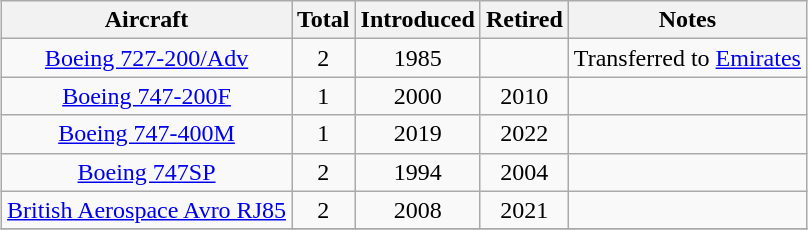<table class="wikitable" style="margin:1em auto;text-align:center">
<tr>
<th>Aircraft</th>
<th>Total</th>
<th>Introduced</th>
<th>Retired</th>
<th>Notes</th>
</tr>
<tr>
<td><a href='#'>Boeing 727-200/Adv</a></td>
<td>2</td>
<td>1985</td>
<td></td>
<td>Transferred to <a href='#'>Emirates</a></td>
</tr>
<tr>
<td><a href='#'>Boeing 747-200F</a></td>
<td>1</td>
<td>2000</td>
<td>2010</td>
<td></td>
</tr>
<tr>
<td><a href='#'>Boeing 747-400M</a></td>
<td>1</td>
<td>2019</td>
<td>2022</td>
<td></td>
</tr>
<tr>
<td><a href='#'>Boeing 747SP</a></td>
<td>2</td>
<td>1994</td>
<td>2004</td>
<td></td>
</tr>
<tr>
<td><a href='#'>British Aerospace Avro RJ85</a></td>
<td>2</td>
<td>2008</td>
<td>2021</td>
<td></td>
</tr>
<tr>
</tr>
</table>
